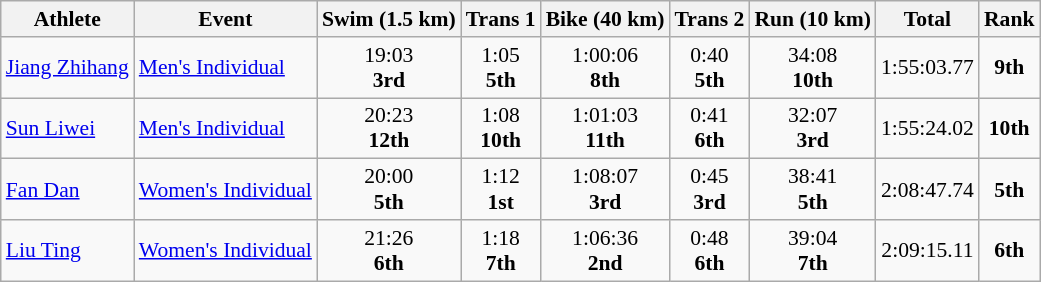<table class="wikitable" style="font-size:90%">
<tr>
<th>Athlete</th>
<th>Event</th>
<th>Swim (1.5 km)</th>
<th>Trans 1</th>
<th>Bike (40 km)</th>
<th>Trans 2</th>
<th>Run (10 km)</th>
<th>Total</th>
<th>Rank</th>
</tr>
<tr>
<td><a href='#'>Jiang Zhihang</a></td>
<td><a href='#'>Men's Individual</a></td>
<td align=center>19:03<br><strong>3rd</strong></td>
<td align=center>1:05<br><strong>5th</strong></td>
<td align=center>1:00:06<br><strong>8th</strong></td>
<td align=center>0:40<br><strong>5th</strong></td>
<td align=center>34:08<br><strong>10th</strong></td>
<td align=center>1:55:03.77</td>
<td align=center><strong>9th</strong></td>
</tr>
<tr>
<td><a href='#'>Sun Liwei</a></td>
<td><a href='#'>Men's Individual</a></td>
<td align=center>20:23<br><strong>12th</strong></td>
<td align=center>1:08<br><strong>10th</strong></td>
<td align=center>1:01:03<br><strong>11th</strong></td>
<td align=center>0:41<br><strong>6th</strong></td>
<td align=center>32:07<br><strong>3rd</strong></td>
<td align=center>1:55:24.02</td>
<td align=center><strong>10th</strong></td>
</tr>
<tr>
<td><a href='#'>Fan Dan</a></td>
<td><a href='#'>Women's Individual</a></td>
<td align=center>20:00<br><strong>5th</strong></td>
<td align=center>1:12<br><strong>1st</strong></td>
<td align=center>1:08:07<br><strong>3rd</strong></td>
<td align=center>0:45<br><strong>3rd</strong></td>
<td align=center>38:41<br><strong>5th</strong></td>
<td align=center>2:08:47.74</td>
<td align=center><strong>5th</strong></td>
</tr>
<tr>
<td><a href='#'>Liu Ting</a></td>
<td><a href='#'>Women's Individual</a></td>
<td align=center>21:26<br><strong>6th</strong></td>
<td align=center>1:18<br><strong>7th</strong></td>
<td align=center>1:06:36<br><strong>2nd</strong></td>
<td align=center>0:48<br><strong>6th</strong></td>
<td align=center>39:04<br><strong>7th</strong></td>
<td align=center>2:09:15.11</td>
<td align=center><strong>6th</strong></td>
</tr>
</table>
